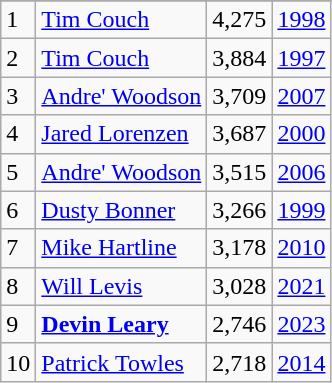<table class="wikitable">
<tr>
</tr>
<tr>
<td>1</td>
<td><a href='#'>Tim Couch</a></td>
<td>4,275</td>
<td><a href='#'>1998</a></td>
</tr>
<tr>
<td>2</td>
<td><a href='#'>Tim Couch</a></td>
<td>3,884</td>
<td><a href='#'>1997</a></td>
</tr>
<tr>
<td>3</td>
<td><a href='#'>Andre' Woodson</a></td>
<td>3,709</td>
<td><a href='#'>2007</a></td>
</tr>
<tr>
<td>4</td>
<td><a href='#'>Jared Lorenzen</a></td>
<td>3,687</td>
<td><a href='#'>2000</a></td>
</tr>
<tr>
<td>5</td>
<td><a href='#'>Andre' Woodson</a></td>
<td>3,515</td>
<td><a href='#'>2006</a></td>
</tr>
<tr>
<td>6</td>
<td><a href='#'>Dusty Bonner</a></td>
<td>3,266</td>
<td><a href='#'>1999</a></td>
</tr>
<tr>
<td>7</td>
<td><a href='#'>Mike Hartline</a></td>
<td>3,178</td>
<td><a href='#'>2010</a></td>
</tr>
<tr>
<td>8</td>
<td><a href='#'>Will Levis</a></td>
<td>3,028</td>
<td><a href='#'>2021</a></td>
</tr>
<tr>
<td>9</td>
<td><strong><a href='#'>Devin Leary</a></strong></td>
<td>2,746</td>
<td><a href='#'>2023</a></td>
</tr>
<tr>
<td>10</td>
<td><a href='#'>Patrick Towles</a></td>
<td>2,718</td>
<td><a href='#'>2014</a></td>
</tr>
</table>
